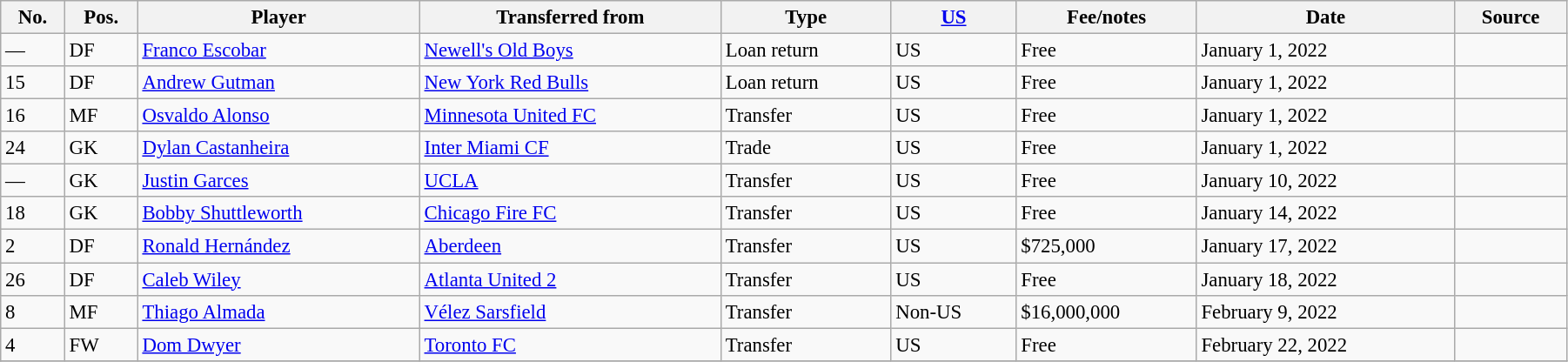<table class="wikitable sortable" style="width:95%; text-align:center; font-size:95%; text-align:left;">
<tr>
<th>No.</th>
<th>Pos.</th>
<th>Player</th>
<th>Transferred from</th>
<th>Type</th>
<th><a href='#'>US</a></th>
<th>Fee/notes</th>
<th>Date</th>
<th>Source</th>
</tr>
<tr>
<td>—</td>
<td>DF</td>
<td> <a href='#'>Franco Escobar</a></td>
<td> <a href='#'>Newell's Old Boys</a></td>
<td>Loan return</td>
<td>US</td>
<td>Free</td>
<td>January 1, 2022</td>
<td></td>
</tr>
<tr>
<td>15</td>
<td>DF</td>
<td> <a href='#'>Andrew Gutman</a></td>
<td> <a href='#'>New York Red Bulls</a></td>
<td>Loan return</td>
<td>US</td>
<td>Free</td>
<td>January 1, 2022</td>
<td></td>
</tr>
<tr>
<td>16</td>
<td>MF</td>
<td> <a href='#'>Osvaldo Alonso</a></td>
<td> <a href='#'>Minnesota United FC</a></td>
<td>Transfer</td>
<td>US</td>
<td>Free</td>
<td>January 1, 2022</td>
<td></td>
</tr>
<tr>
<td>24</td>
<td>GK</td>
<td> <a href='#'>Dylan Castanheira</a></td>
<td> <a href='#'>Inter Miami CF</a></td>
<td>Trade</td>
<td>US</td>
<td>Free</td>
<td>January 1, 2022</td>
<td></td>
</tr>
<tr>
<td>—</td>
<td>GK</td>
<td> <a href='#'>Justin Garces</a></td>
<td> <a href='#'>UCLA</a></td>
<td>Transfer</td>
<td>US</td>
<td>Free</td>
<td>January 10, 2022</td>
<td></td>
</tr>
<tr>
<td>18</td>
<td>GK</td>
<td> <a href='#'>Bobby Shuttleworth</a></td>
<td> <a href='#'>Chicago Fire FC</a></td>
<td>Transfer</td>
<td>US</td>
<td>Free</td>
<td>January 14, 2022</td>
<td></td>
</tr>
<tr>
<td>2</td>
<td>DF</td>
<td> <a href='#'>Ronald Hernández</a></td>
<td> <a href='#'>Aberdeen</a></td>
<td>Transfer</td>
<td>US</td>
<td>$725,000</td>
<td>January 17, 2022</td>
<td></td>
</tr>
<tr>
<td>26</td>
<td>DF</td>
<td> <a href='#'>Caleb Wiley</a></td>
<td> <a href='#'>Atlanta United 2</a></td>
<td>Transfer</td>
<td>US</td>
<td>Free</td>
<td>January 18, 2022</td>
<td></td>
</tr>
<tr>
<td>8</td>
<td>MF</td>
<td> <a href='#'>Thiago Almada</a></td>
<td> <a href='#'>Vélez Sarsfield</a></td>
<td>Transfer</td>
<td>Non-US</td>
<td>$16,000,000</td>
<td>February 9, 2022</td>
<td></td>
</tr>
<tr>
<td>4</td>
<td>FW</td>
<td> <a href='#'>Dom Dwyer</a></td>
<td> <a href='#'>Toronto FC</a></td>
<td>Transfer</td>
<td>US</td>
<td>Free</td>
<td>February 22, 2022</td>
<td></td>
</tr>
<tr>
</tr>
</table>
